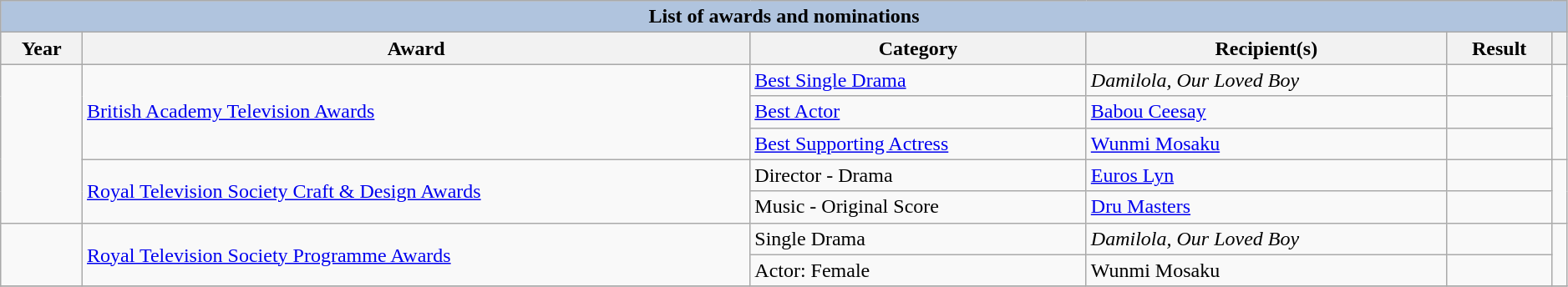<table class="wikitable" style="width:99%;">
<tr style="background:#ccc; text-align:center;">
<th colspan="6" style="background: LightSteelBlue;">List of awards and nominations</th>
</tr>
<tr style="background:#ccc; text-align:center;">
<th>Year</th>
<th>Award</th>
<th>Category</th>
<th>Recipient(s)</th>
<th>Result</th>
<th class="unsortable"></th>
</tr>
<tr>
<td rowspan="5"></td>
<td rowspan="3"><a href='#'>British Academy Television Awards</a></td>
<td><a href='#'>Best Single Drama</a></td>
<td><em>Damilola, Our Loved Boy</em></td>
<td></td>
<td rowspan="3" style="text-align:center;"></td>
</tr>
<tr>
<td><a href='#'>Best Actor</a></td>
<td><a href='#'>Babou Ceesay</a></td>
<td></td>
</tr>
<tr>
<td><a href='#'>Best Supporting Actress</a></td>
<td><a href='#'>Wunmi Mosaku</a></td>
<td></td>
</tr>
<tr>
<td rowspan="2"><a href='#'>Royal Television Society Craft & Design Awards</a></td>
<td>Director - Drama</td>
<td><a href='#'>Euros Lyn</a></td>
<td></td>
<td rowspan="2" style="text-align:center;"></td>
</tr>
<tr>
<td>Music - Original Score</td>
<td><a href='#'>Dru Masters</a></td>
<td></td>
</tr>
<tr>
<td rowspan="2"></td>
<td rowspan="2"><a href='#'>Royal Television Society Programme Awards</a></td>
<td>Single Drama</td>
<td><em>Damilola, Our Loved Boy</em></td>
<td></td>
<td rowspan="2" style="text-align:center;"></td>
</tr>
<tr>
<td>Actor: Female</td>
<td>Wunmi Mosaku</td>
<td></td>
</tr>
<tr>
</tr>
</table>
